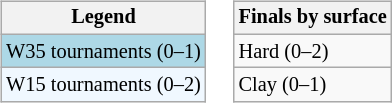<table>
<tr valign=top>
<td><br><table class=wikitable style="font-size:85%">
<tr>
<th>Legend</th>
</tr>
<tr style="background:lightblue;">
<td>W35 tournaments (0–1)</td>
</tr>
<tr style="background:#f0f8ff;">
<td>W15 tournaments (0–2)</td>
</tr>
</table>
</td>
<td><br><table class=wikitable style="font-size:85%">
<tr>
<th>Finals by surface</th>
</tr>
<tr>
<td>Hard (0–2)</td>
</tr>
<tr>
<td>Clay (0–1)</td>
</tr>
</table>
</td>
</tr>
</table>
